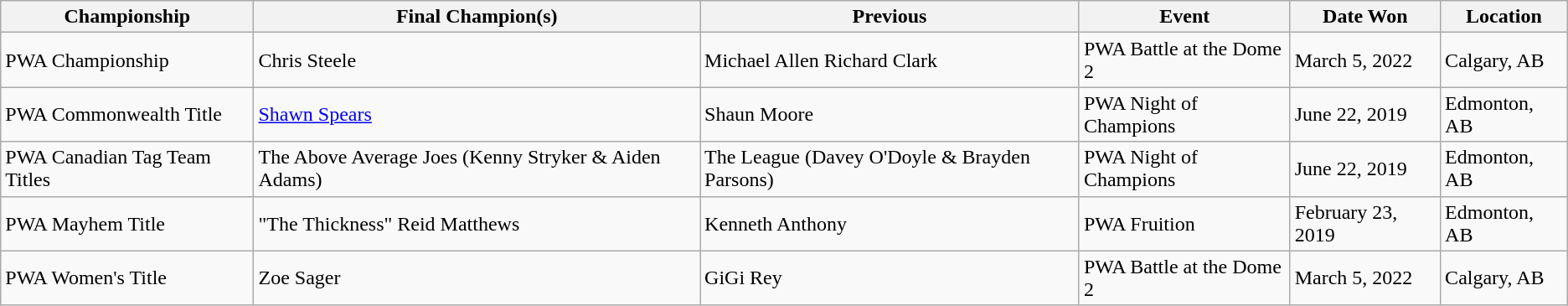<table class="wikitable">
<tr>
<th>Championship</th>
<th>Final Champion(s)</th>
<th>Previous</th>
<th>Event</th>
<th>Date Won</th>
<th>Location</th>
</tr>
<tr>
<td>PWA Championship</td>
<td>Chris Steele</td>
<td>Michael Allen Richard Clark</td>
<td>PWA Battle at the Dome 2</td>
<td>March 5, 2022</td>
<td>Calgary, AB</td>
</tr>
<tr>
<td>PWA Commonwealth Title</td>
<td><a href='#'>Shawn Spears</a></td>
<td>Shaun Moore</td>
<td>PWA Night of Champions</td>
<td>June 22, 2019</td>
<td>Edmonton, AB</td>
</tr>
<tr>
<td>PWA Canadian Tag Team Titles</td>
<td>The Above Average Joes (Kenny Stryker & Aiden Adams)</td>
<td>The League (Davey O'Doyle & Brayden Parsons)</td>
<td>PWA Night of Champions</td>
<td>June 22, 2019</td>
<td>Edmonton, AB</td>
</tr>
<tr>
<td>PWA Mayhem Title</td>
<td>"The Thickness" Reid Matthews</td>
<td>Kenneth Anthony</td>
<td>PWA Fruition</td>
<td>February 23, 2019</td>
<td>Edmonton, AB</td>
</tr>
<tr>
<td>PWA Women's Title</td>
<td>Zoe Sager</td>
<td>GiGi Rey</td>
<td>PWA Battle at the Dome 2</td>
<td>March 5, 2022</td>
<td>Calgary, AB</td>
</tr>
</table>
